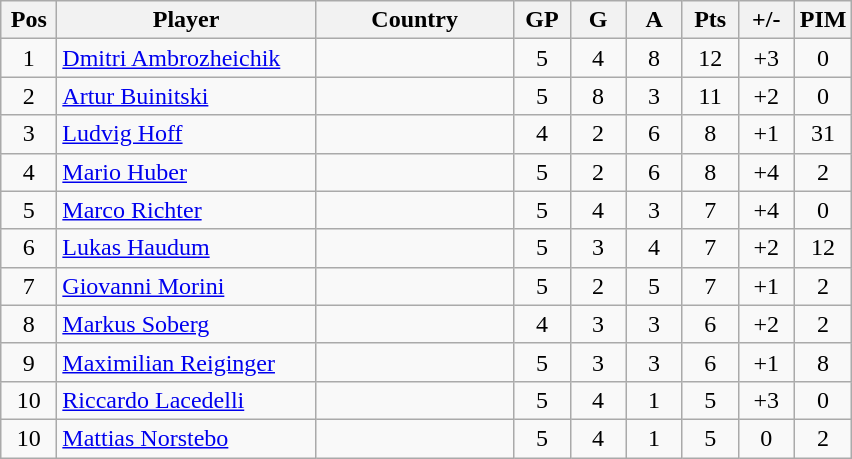<table class="wikitable sortable" style="text-align: center;">
<tr>
<th width=30>Pos</th>
<th width=165>Player</th>
<th width=125>Country</th>
<th width=30>GP</th>
<th width=30>G</th>
<th width=30>A</th>
<th width=30>Pts</th>
<th width=30>+/-</th>
<th width=30>PIM</th>
</tr>
<tr>
<td>1</td>
<td align=left><a href='#'>Dmitri Ambrozheichik</a></td>
<td align=left></td>
<td>5</td>
<td>4</td>
<td>8</td>
<td>12</td>
<td>+3</td>
<td>0</td>
</tr>
<tr>
<td>2</td>
<td align=left><a href='#'>Artur Buinitski</a></td>
<td align=left></td>
<td>5</td>
<td>8</td>
<td>3</td>
<td>11</td>
<td>+2</td>
<td>0</td>
</tr>
<tr>
<td>3</td>
<td align=left><a href='#'>Ludvig Hoff</a></td>
<td align=left></td>
<td>4</td>
<td>2</td>
<td>6</td>
<td>8</td>
<td>+1</td>
<td>31</td>
</tr>
<tr>
<td>4</td>
<td align=left><a href='#'>Mario Huber</a></td>
<td align=left></td>
<td>5</td>
<td>2</td>
<td>6</td>
<td>8</td>
<td>+4</td>
<td>2</td>
</tr>
<tr>
<td>5</td>
<td align=left><a href='#'>Marco Richter</a></td>
<td align=left></td>
<td>5</td>
<td>4</td>
<td>3</td>
<td>7</td>
<td>+4</td>
<td>0</td>
</tr>
<tr>
<td>6</td>
<td align=left><a href='#'>Lukas Haudum</a></td>
<td align=left></td>
<td>5</td>
<td>3</td>
<td>4</td>
<td>7</td>
<td>+2</td>
<td>12</td>
</tr>
<tr>
<td>7</td>
<td align=left><a href='#'>Giovanni Morini</a></td>
<td align=left></td>
<td>5</td>
<td>2</td>
<td>5</td>
<td>7</td>
<td>+1</td>
<td>2</td>
</tr>
<tr>
<td>8</td>
<td align=left><a href='#'>Markus Soberg</a></td>
<td align=left></td>
<td>4</td>
<td>3</td>
<td>3</td>
<td>6</td>
<td>+2</td>
<td>2</td>
</tr>
<tr>
<td>9</td>
<td align=left><a href='#'>Maximilian Reiginger</a></td>
<td align=left></td>
<td>5</td>
<td>3</td>
<td>3</td>
<td>6</td>
<td>+1</td>
<td>8</td>
</tr>
<tr>
<td>10</td>
<td align=left><a href='#'>Riccardo Lacedelli</a></td>
<td align=left></td>
<td>5</td>
<td>4</td>
<td>1</td>
<td>5</td>
<td>+3</td>
<td>0</td>
</tr>
<tr>
<td>10</td>
<td align=left><a href='#'>Mattias Norstebo</a></td>
<td align=left></td>
<td>5</td>
<td>4</td>
<td>1</td>
<td>5</td>
<td>0</td>
<td>2</td>
</tr>
</table>
